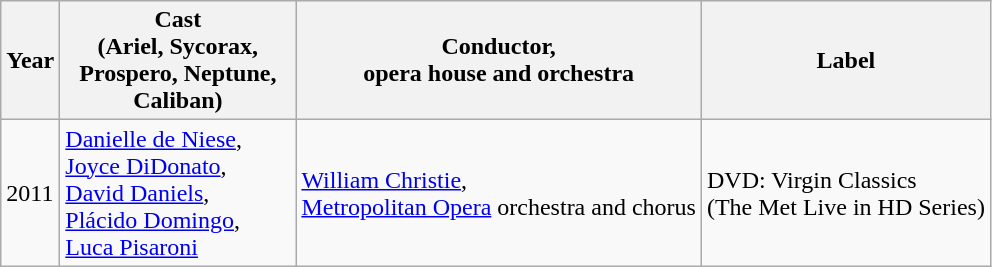<table class="wikitable">
<tr>
<th>Year</th>
<th style="width:150px;">Cast <br>(Ariel, Sycorax, Prospero, Neptune, Caliban)</th>
<th>Conductor,<br>opera house and orchestra</th>
<th>Label</th>
</tr>
<tr>
<td>2011</td>
<td><a href='#'>Danielle de Niese</a>,<br><a href='#'>Joyce DiDonato</a>,<br><a href='#'>David Daniels</a>,<br><a href='#'>Plácido Domingo</a>,<br><a href='#'>Luca Pisaroni</a></td>
<td><a href='#'>William Christie</a>,<br> <a href='#'>Metropolitan Opera</a> orchestra and chorus</td>
<td>DVD: Virgin Classics<br> (The Met Live in HD Series)</td>
</tr>
</table>
